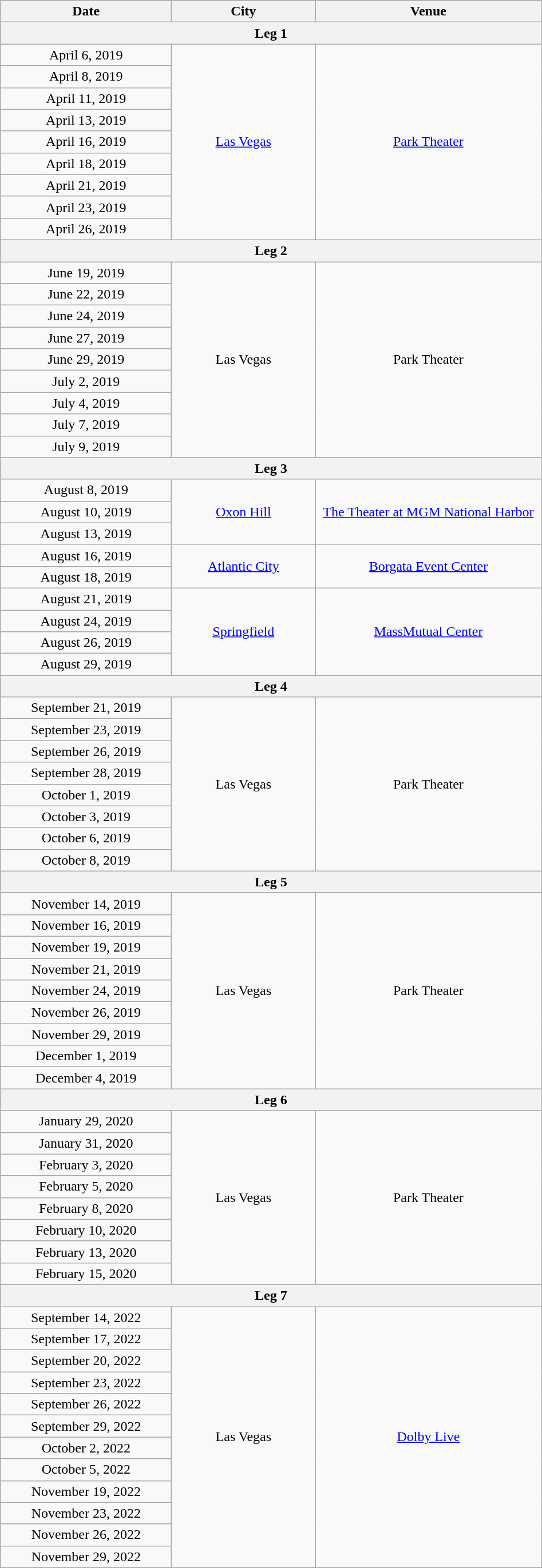<table class="wikitable plainrowheaders" style="text-align:center;">
<tr>
<th scope="col" style="width:12em;">Date</th>
<th scope="col" style="width:10em;">City</th>
<th scope="col" style="width:16em;">Venue</th>
</tr>
<tr>
<th colspan="3">Leg 1</th>
</tr>
<tr>
<td>April 6, 2019</td>
<td rowspan="9"><a href='#'>Las Vegas</a></td>
<td rowspan="9"><a href='#'>Park Theater</a></td>
</tr>
<tr>
<td>April 8, 2019</td>
</tr>
<tr>
<td>April 11, 2019</td>
</tr>
<tr>
<td>April 13, 2019</td>
</tr>
<tr>
<td>April 16, 2019</td>
</tr>
<tr>
<td>April 18, 2019</td>
</tr>
<tr>
<td>April 21, 2019</td>
</tr>
<tr>
<td>April 23, 2019</td>
</tr>
<tr>
<td>April 26, 2019</td>
</tr>
<tr>
<th colspan="3">Leg 2</th>
</tr>
<tr>
<td>June 19, 2019</td>
<td rowspan="9">Las Vegas</td>
<td rowspan="9">Park Theater</td>
</tr>
<tr>
<td>June 22, 2019</td>
</tr>
<tr>
<td>June 24, 2019</td>
</tr>
<tr>
<td>June 27, 2019</td>
</tr>
<tr>
<td>June 29, 2019</td>
</tr>
<tr>
<td>July 2, 2019</td>
</tr>
<tr>
<td>July 4, 2019</td>
</tr>
<tr>
<td>July 7, 2019</td>
</tr>
<tr>
<td>July 9, 2019</td>
</tr>
<tr>
<th colspan="3">Leg 3</th>
</tr>
<tr>
<td>August 8, 2019</td>
<td rowspan="3"><a href='#'>Oxon Hill</a></td>
<td rowspan="3"><a href='#'>The Theater at MGM National Harbor</a></td>
</tr>
<tr>
<td>August 10, 2019</td>
</tr>
<tr>
<td>August 13, 2019</td>
</tr>
<tr>
<td>August 16, 2019</td>
<td rowspan="2"><a href='#'>Atlantic City</a></td>
<td rowspan="2"><a href='#'>Borgata Event Center</a></td>
</tr>
<tr>
<td>August 18, 2019</td>
</tr>
<tr>
<td>August 21, 2019</td>
<td rowspan="4"><a href='#'>Springfield</a></td>
<td rowspan="4"><a href='#'>MassMutual Center</a></td>
</tr>
<tr>
<td>August 24, 2019</td>
</tr>
<tr>
<td>August 26, 2019</td>
</tr>
<tr>
<td>August 29, 2019</td>
</tr>
<tr>
<th colspan="3">Leg 4</th>
</tr>
<tr>
<td>September 21, 2019</td>
<td rowspan="8">Las Vegas</td>
<td rowspan="8">Park Theater</td>
</tr>
<tr>
<td>September 23, 2019</td>
</tr>
<tr>
<td>September 26, 2019</td>
</tr>
<tr>
<td>September 28, 2019</td>
</tr>
<tr>
<td>October 1, 2019</td>
</tr>
<tr>
<td>October 3, 2019</td>
</tr>
<tr>
<td>October 6, 2019</td>
</tr>
<tr>
<td>October 8, 2019</td>
</tr>
<tr>
<th colspan="3">Leg 5</th>
</tr>
<tr>
<td>November 14, 2019</td>
<td rowspan="9">Las Vegas</td>
<td rowspan="9">Park Theater</td>
</tr>
<tr>
<td>November 16, 2019</td>
</tr>
<tr>
<td>November 19, 2019</td>
</tr>
<tr>
<td>November 21, 2019</td>
</tr>
<tr>
<td>November 24, 2019</td>
</tr>
<tr>
<td>November 26, 2019</td>
</tr>
<tr>
<td>November 29, 2019</td>
</tr>
<tr>
<td>December 1, 2019</td>
</tr>
<tr>
<td>December 4, 2019</td>
</tr>
<tr>
<th colspan="3">Leg 6</th>
</tr>
<tr>
<td>January 29, 2020</td>
<td rowspan="8">Las Vegas</td>
<td rowspan="8">Park Theater</td>
</tr>
<tr>
<td>January 31, 2020</td>
</tr>
<tr>
<td>February 3, 2020</td>
</tr>
<tr>
<td>February 5, 2020</td>
</tr>
<tr>
<td>February 8, 2020</td>
</tr>
<tr>
<td>February 10, 2020</td>
</tr>
<tr>
<td>February 13, 2020</td>
</tr>
<tr>
<td>February 15, 2020</td>
</tr>
<tr>
<th colspan="3">Leg 7</th>
</tr>
<tr>
<td>September 14, 2022</td>
<td rowspan="12">Las Vegas</td>
<td rowspan="12"><a href='#'>Dolby Live</a></td>
</tr>
<tr>
<td>September 17, 2022</td>
</tr>
<tr>
<td>September 20, 2022</td>
</tr>
<tr>
<td>September 23, 2022</td>
</tr>
<tr>
<td>September 26, 2022</td>
</tr>
<tr>
<td>September 29, 2022</td>
</tr>
<tr>
<td>October 2, 2022</td>
</tr>
<tr>
<td>October 5, 2022</td>
</tr>
<tr>
<td>November 19, 2022</td>
</tr>
<tr>
<td>November 23, 2022</td>
</tr>
<tr>
<td>November 26, 2022</td>
</tr>
<tr>
<td>November 29, 2022</td>
</tr>
</table>
